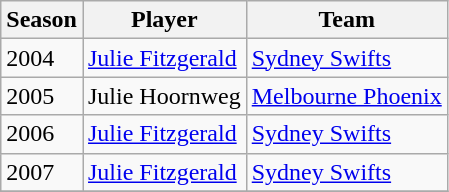<table class="wikitable collapsible">
<tr>
<th>Season</th>
<th>Player</th>
<th>Team</th>
</tr>
<tr>
<td>2004 </td>
<td><a href='#'>Julie Fitzgerald</a></td>
<td><a href='#'>Sydney Swifts</a></td>
</tr>
<tr>
<td>2005 </td>
<td>Julie Hoornweg</td>
<td><a href='#'>Melbourne Phoenix</a></td>
</tr>
<tr>
<td>2006 </td>
<td><a href='#'>Julie Fitzgerald</a></td>
<td><a href='#'>Sydney Swifts</a></td>
</tr>
<tr>
<td>2007 </td>
<td><a href='#'>Julie Fitzgerald</a></td>
<td><a href='#'>Sydney Swifts</a></td>
</tr>
<tr>
</tr>
</table>
